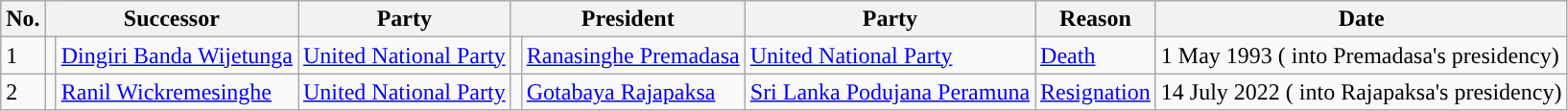<table class="wikitable sortable">
<tr>
<th><abbr>No.</abbr></th>
<th colspan=2>Successor</th>
<th>Party</th>
<th colspan=2>President</th>
<th>Party</th>
<th>Reason</th>
<th>Date</th>
</tr>
<tr>
<td>1</td>
<td style="background: "></td>
<td nowrap><a href='#'>Dingiri Banda Wijetunga</a></td>
<td><a href='#'>United National Party</a></td>
<td style="background: "></td>
<td nowrap><a href='#'>Ranasinghe Premadasa</a></td>
<td><a href='#'>United National Party</a></td>
<td><a href='#'>Death</a></td>
<td>1 May 1993 ( into Premadasa's presidency)</td>
</tr>
<tr>
<td>2</td>
<td style="background: "></td>
<td nowrap><a href='#'>Ranil Wickremesinghe</a></td>
<td><a href='#'>United National Party</a></td>
<td style="background: "></td>
<td nowrap><a href='#'>Gotabaya Rajapaksa</a></td>
<td><a href='#'>Sri Lanka Podujana Peramuna</a></td>
<td><a href='#'>Resignation</a></td>
<td>14 July 2022 ( into Rajapaksa's presidency)</td>
</tr>
</table>
